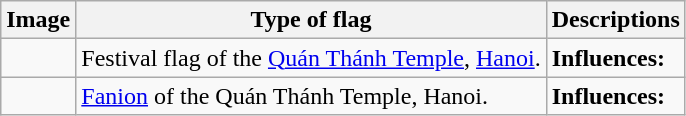<table class="wikitable">
<tr>
<th>Image</th>
<th>Type of flag</th>
<th>Descriptions</th>
</tr>
<tr>
<td></td>
<td>Festival flag of the <a href='#'>Quán Thánh Temple</a>, <a href='#'>Hanoi</a>.</td>
<td><strong>Influences:</strong> </td>
</tr>
<tr>
<td></td>
<td><a href='#'>Fanion</a> of the Quán Thánh Temple, Hanoi.</td>
<td><strong>Influences:</strong> </td>
</tr>
</table>
